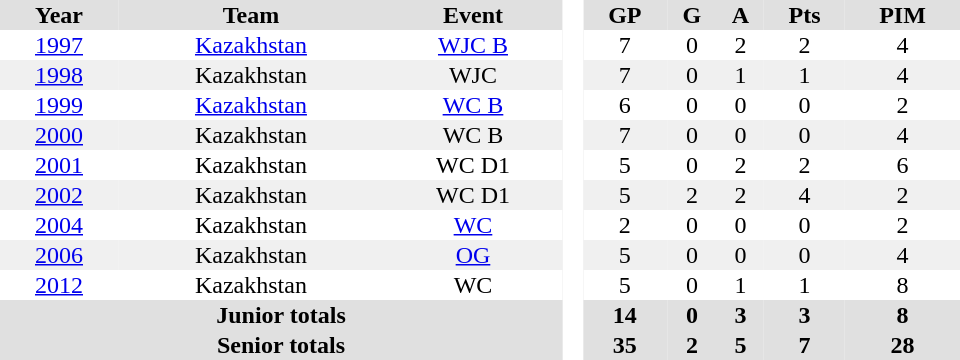<table border="0" cellpadding="1" cellspacing="0" style="text-align:center; width:40em">
<tr ALIGN="center" bgcolor="#e0e0e0">
<th>Year</th>
<th>Team</th>
<th>Event</th>
<th ALIGN="center" rowspan="99" bgcolor="#ffffff"> </th>
<th>GP</th>
<th>G</th>
<th>A</th>
<th>Pts</th>
<th>PIM</th>
</tr>
<tr>
<td><a href='#'>1997</a></td>
<td><a href='#'>Kazakhstan</a></td>
<td><a href='#'>WJC B</a></td>
<td>7</td>
<td>0</td>
<td>2</td>
<td>2</td>
<td>4</td>
</tr>
<tr bgcolor="#f0f0f0">
<td><a href='#'>1998</a></td>
<td>Kazakhstan</td>
<td>WJC</td>
<td>7</td>
<td>0</td>
<td>1</td>
<td>1</td>
<td>4</td>
</tr>
<tr>
<td><a href='#'>1999</a></td>
<td><a href='#'>Kazakhstan</a></td>
<td><a href='#'>WC B</a></td>
<td>6</td>
<td>0</td>
<td>0</td>
<td>0</td>
<td>2</td>
</tr>
<tr bgcolor="#f0f0f0">
<td><a href='#'>2000</a></td>
<td>Kazakhstan</td>
<td>WC B</td>
<td>7</td>
<td>0</td>
<td>0</td>
<td>0</td>
<td>4</td>
</tr>
<tr>
<td><a href='#'>2001</a></td>
<td>Kazakhstan</td>
<td>WC D1</td>
<td>5</td>
<td>0</td>
<td>2</td>
<td>2</td>
<td>6</td>
</tr>
<tr bgcolor="#f0f0f0">
<td><a href='#'>2002</a></td>
<td>Kazakhstan</td>
<td>WC D1</td>
<td>5</td>
<td>2</td>
<td>2</td>
<td>4</td>
<td>2</td>
</tr>
<tr>
<td><a href='#'>2004</a></td>
<td>Kazakhstan</td>
<td><a href='#'>WC</a></td>
<td>2</td>
<td>0</td>
<td>0</td>
<td>0</td>
<td>2</td>
</tr>
<tr bgcolor="#f0f0f0">
<td><a href='#'>2006</a></td>
<td>Kazakhstan</td>
<td><a href='#'>OG</a></td>
<td>5</td>
<td>0</td>
<td>0</td>
<td>0</td>
<td>4</td>
</tr>
<tr>
<td><a href='#'>2012</a></td>
<td>Kazakhstan</td>
<td>WC</td>
<td>5</td>
<td>0</td>
<td>1</td>
<td>1</td>
<td>8</td>
</tr>
<tr bgcolor="#e0e0e0">
<th colspan="3">Junior totals</th>
<th>14</th>
<th>0</th>
<th>3</th>
<th>3</th>
<th>8</th>
</tr>
<tr bgcolor="#e0e0e0">
<th colspan="3">Senior totals</th>
<th>35</th>
<th>2</th>
<th>5</th>
<th>7</th>
<th>28</th>
</tr>
</table>
